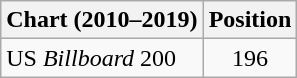<table class="wikitable">
<tr>
<th>Chart (2010–2019)</th>
<th>Position</th>
</tr>
<tr>
<td>US <em>Billboard</em> 200</td>
<td style="text-align:center">196</td>
</tr>
</table>
